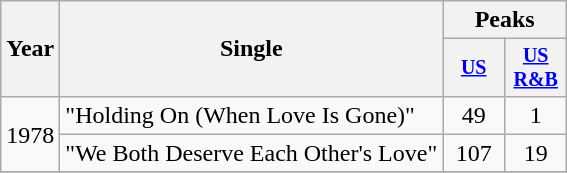<table class="wikitable" style="text-align:center;">
<tr>
<th rowspan="2">Year</th>
<th rowspan="2">Single</th>
<th colspan="2">Peaks</th>
</tr>
<tr style="font-size:smaller;">
<th width="35"><a href='#'>US</a><br></th>
<th width="35"><a href='#'>US<br>R&B</a><br></th>
</tr>
<tr>
<td rowspan="2">1978</td>
<td align="left">"Holding On (When Love Is Gone)"</td>
<td>49</td>
<td>1</td>
</tr>
<tr>
<td align="left">"We Both Deserve Each Other's Love"</td>
<td>107</td>
<td>19</td>
</tr>
<tr>
</tr>
</table>
